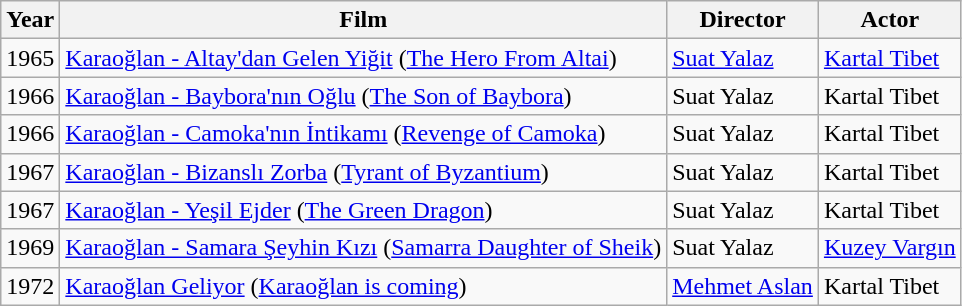<table class="wikitable">
<tr>
<th align="left">Year</th>
<th align="left">Film</th>
<th align="left">Director</th>
<th align="left">Actor</th>
</tr>
<tr>
<td>1965</td>
<td><a href='#'>Karaoğlan - Altay'dan Gelen Yiğit</a> (<a href='#'>The Hero From Altai</a>)</td>
<td><a href='#'>Suat Yalaz</a></td>
<td><a href='#'>Kartal Tibet</a></td>
</tr>
<tr>
<td>1966</td>
<td><a href='#'>Karaoğlan - Baybora'nın Oğlu</a> (<a href='#'>The Son of Baybora</a>)</td>
<td>Suat Yalaz</td>
<td>Kartal Tibet</td>
</tr>
<tr>
<td>1966</td>
<td><a href='#'>Karaoğlan - Camoka'nın İntikamı</a> (<a href='#'>Revenge of Camoka</a>)</td>
<td>Suat Yalaz</td>
<td>Kartal Tibet</td>
</tr>
<tr>
<td>1967</td>
<td><a href='#'>Karaoğlan - Bizanslı Zorba</a> (<a href='#'>Tyrant of Byzantium</a>)</td>
<td>Suat Yalaz</td>
<td>Kartal Tibet</td>
</tr>
<tr>
<td>1967</td>
<td><a href='#'>Karaoğlan - Yeşil Ejder</a> (<a href='#'>The Green Dragon</a>)</td>
<td>Suat Yalaz</td>
<td>Kartal Tibet</td>
</tr>
<tr>
<td>1969</td>
<td><a href='#'>Karaoğlan - Samara Şeyhin Kızı</a> (<a href='#'>Samarra Daughter of Sheik</a>)</td>
<td>Suat Yalaz</td>
<td><a href='#'>Kuzey Vargın</a></td>
</tr>
<tr>
<td>1972</td>
<td><a href='#'>Karaoğlan Geliyor</a> (<a href='#'>Karaoğlan is coming</a>)</td>
<td><a href='#'>Mehmet Aslan</a></td>
<td>Kartal Tibet</td>
</tr>
</table>
